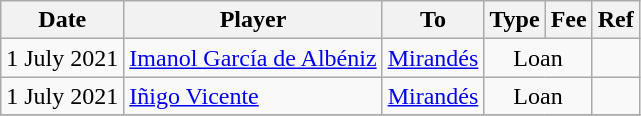<table class="wikitable">
<tr>
<th>Date</th>
<th>Player</th>
<th>To</th>
<th>Type</th>
<th>Fee</th>
<th>Ref</th>
</tr>
<tr>
<td>1 July 2021</td>
<td> <a href='#'>Imanol García de Albéniz</a></td>
<td><a href='#'>Mirandés</a></td>
<td align=center colspan=2>Loan</td>
<td align=center></td>
</tr>
<tr>
<td>1 July 2021</td>
<td> <a href='#'>Iñigo Vicente</a></td>
<td><a href='#'>Mirandés</a></td>
<td align=center colspan=2>Loan</td>
<td align=center></td>
</tr>
<tr>
</tr>
</table>
